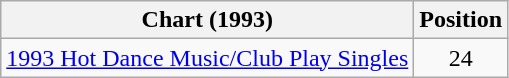<table class="wikitable">
<tr>
<th>Chart (1993)</th>
<th>Position</th>
</tr>
<tr>
<td><a href='#'>1993 Hot Dance Music/Club Play Singles</a></td>
<td align="center">24</td>
</tr>
</table>
